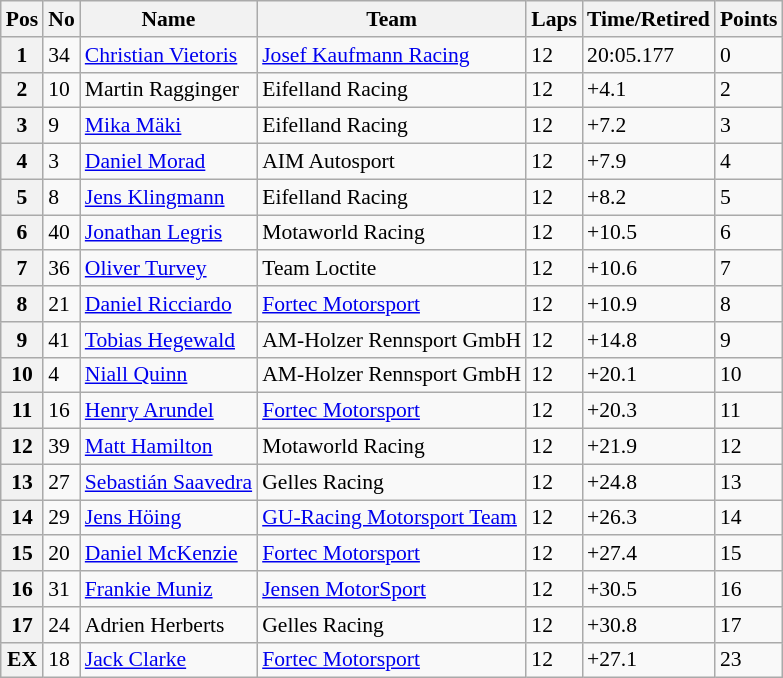<table class="wikitable mw-collapsible mw-collapsed" style="font-size: 90%">
<tr>
<th>Pos</th>
<th>No</th>
<th>Name</th>
<th>Team</th>
<th>Laps</th>
<th>Time/Retired</th>
<th>Points</th>
</tr>
<tr>
<th>1</th>
<td>34</td>
<td> <a href='#'>Christian Vietoris</a></td>
<td><a href='#'>Josef Kaufmann Racing</a></td>
<td>12</td>
<td>20:05.177</td>
<td>0</td>
</tr>
<tr>
<th>2</th>
<td>10</td>
<td> Martin Ragginger</td>
<td>Eifelland Racing</td>
<td>12</td>
<td>+4.1</td>
<td>2</td>
</tr>
<tr>
<th>3</th>
<td>9</td>
<td> <a href='#'>Mika Mäki</a></td>
<td>Eifelland Racing</td>
<td>12</td>
<td>+7.2</td>
<td>3</td>
</tr>
<tr>
<th>4</th>
<td>3</td>
<td> <a href='#'>Daniel Morad</a></td>
<td>AIM Autosport</td>
<td>12</td>
<td>+7.9</td>
<td>4</td>
</tr>
<tr>
<th>5</th>
<td>8</td>
<td> <a href='#'>Jens Klingmann</a></td>
<td>Eifelland Racing</td>
<td>12</td>
<td>+8.2</td>
<td>5</td>
</tr>
<tr>
<th>6</th>
<td>40</td>
<td> <a href='#'>Jonathan Legris</a></td>
<td>Motaworld Racing</td>
<td>12</td>
<td>+10.5</td>
<td>6</td>
</tr>
<tr>
<th>7</th>
<td>36</td>
<td> <a href='#'>Oliver Turvey</a></td>
<td>Team Loctite</td>
<td>12</td>
<td>+10.6</td>
<td>7</td>
</tr>
<tr>
<th>8</th>
<td>21</td>
<td> <a href='#'>Daniel Ricciardo</a></td>
<td><a href='#'>Fortec Motorsport</a></td>
<td>12</td>
<td>+10.9</td>
<td>8</td>
</tr>
<tr>
<th>9</th>
<td>41</td>
<td> <a href='#'>Tobias Hegewald</a></td>
<td>AM-Holzer Rennsport GmbH</td>
<td>12</td>
<td>+14.8</td>
<td>9</td>
</tr>
<tr>
<th>10</th>
<td>4</td>
<td> <a href='#'>Niall Quinn</a></td>
<td>AM-Holzer Rennsport GmbH</td>
<td>12</td>
<td>+20.1</td>
<td>10</td>
</tr>
<tr>
<th>11</th>
<td>16</td>
<td> <a href='#'>Henry Arundel</a></td>
<td><a href='#'>Fortec Motorsport</a></td>
<td>12</td>
<td>+20.3</td>
<td>11</td>
</tr>
<tr>
<th>12</th>
<td>39</td>
<td> <a href='#'>Matt Hamilton</a></td>
<td>Motaworld Racing</td>
<td>12</td>
<td>+21.9</td>
<td>12</td>
</tr>
<tr>
<th>13</th>
<td>27</td>
<td> <a href='#'>Sebastián Saavedra</a></td>
<td>Gelles Racing</td>
<td>12</td>
<td>+24.8</td>
<td>13</td>
</tr>
<tr>
<th>14</th>
<td>29</td>
<td> <a href='#'>Jens Höing</a></td>
<td><a href='#'>GU-Racing Motorsport Team</a></td>
<td>12</td>
<td>+26.3</td>
<td>14</td>
</tr>
<tr>
<th>15</th>
<td>20</td>
<td> <a href='#'>Daniel McKenzie</a></td>
<td><a href='#'>Fortec Motorsport</a></td>
<td>12</td>
<td>+27.4</td>
<td>15</td>
</tr>
<tr>
<th>16</th>
<td>31</td>
<td> <a href='#'>Frankie Muniz</a></td>
<td><a href='#'>Jensen MotorSport</a></td>
<td>12</td>
<td>+30.5</td>
<td>16</td>
</tr>
<tr>
<th>17</th>
<td>24</td>
<td> Adrien Herberts</td>
<td>Gelles Racing</td>
<td>12</td>
<td>+30.8</td>
<td>17</td>
</tr>
<tr>
<th>EX</th>
<td>18</td>
<td> <a href='#'>Jack Clarke</a></td>
<td><a href='#'>Fortec Motorsport</a></td>
<td>12</td>
<td>+27.1</td>
<td>23</td>
</tr>
</table>
